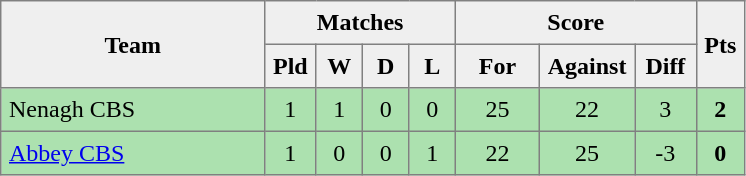<table style=border-collapse:collapse border=1 cellspacing=0 cellpadding=5>
<tr align=center bgcolor=#efefef>
<th rowspan=2 width=165>Team</th>
<th colspan=4>Matches</th>
<th colspan=3>Score</th>
<th rowspan=2width=20>Pts</th>
</tr>
<tr align=center bgcolor=#efefef>
<th width=20>Pld</th>
<th width=20>W</th>
<th width=20>D</th>
<th width=20>L</th>
<th width=45>For</th>
<th width=45>Against</th>
<th width=30>Diff</th>
</tr>
<tr align=center style="background:#ACE1AF;">
<td style="text-align:left;">Nenagh CBS</td>
<td>1</td>
<td>1</td>
<td>0</td>
<td>0</td>
<td>25</td>
<td>22</td>
<td>3</td>
<td><strong>2</strong></td>
</tr>
<tr align=center style="background:#ACE1AF;">
<td style="text-align:left;"><a href='#'>Abbey CBS</a></td>
<td>1</td>
<td>0</td>
<td>0</td>
<td>1</td>
<td>22</td>
<td>25</td>
<td>-3</td>
<td><strong>0</strong></td>
</tr>
</table>
